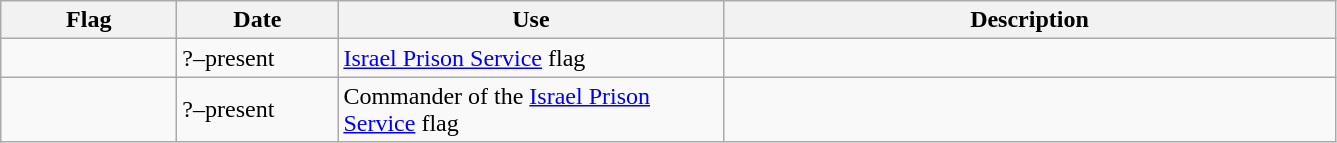<table class="wikitable" style="background:#f9f9f9">
<tr>
<th width="110">Flag</th>
<th width="100">Date</th>
<th width="250">Use</th>
<th width="400">Description</th>
</tr>
<tr>
<td></td>
<td>?–present</td>
<td><a href='#'>Israel Prison Service</a> flag</td>
<td></td>
</tr>
<tr>
<td></td>
<td>?–present</td>
<td>Commander of the <a href='#'>Israel Prison Service</a> flag</td>
<td></td>
</tr>
</table>
